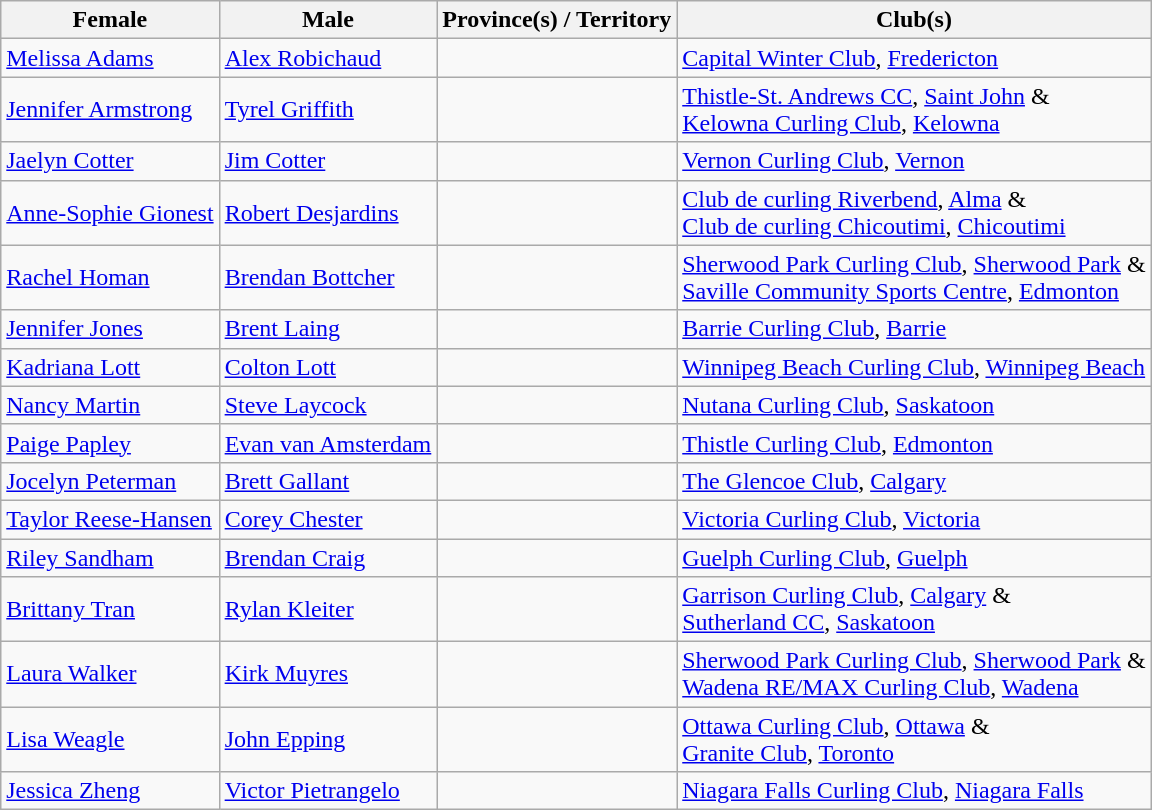<table class="wikitable">
<tr>
<th scope="col">Female</th>
<th scope="col">Male</th>
<th scope="col">Province(s) / Territory</th>
<th scope="col">Club(s)</th>
</tr>
<tr>
<td><a href='#'>Melissa Adams</a></td>
<td><a href='#'>Alex Robichaud</a></td>
<td></td>
<td><a href='#'>Capital Winter Club</a>, <a href='#'>Fredericton</a></td>
</tr>
<tr>
<td><a href='#'>Jennifer Armstrong</a></td>
<td><a href='#'>Tyrel Griffith</a></td>
<td> <br> </td>
<td><a href='#'>Thistle-St. Andrews CC</a>, <a href='#'>Saint John</a> & <br> <a href='#'>Kelowna Curling Club</a>, <a href='#'>Kelowna</a></td>
</tr>
<tr>
<td><a href='#'>Jaelyn Cotter</a></td>
<td><a href='#'>Jim Cotter</a></td>
<td></td>
<td><a href='#'>Vernon Curling Club</a>, <a href='#'>Vernon</a></td>
</tr>
<tr>
<td><a href='#'>Anne-Sophie Gionest</a></td>
<td><a href='#'>Robert Desjardins</a></td>
<td></td>
<td><a href='#'>Club de curling Riverbend</a>, <a href='#'>Alma</a> & <br> <a href='#'>Club de curling Chicoutimi</a>, <a href='#'>Chicoutimi</a></td>
</tr>
<tr>
<td><a href='#'>Rachel Homan</a></td>
<td><a href='#'>Brendan Bottcher</a></td>
<td></td>
<td><a href='#'>Sherwood Park Curling Club</a>, <a href='#'>Sherwood Park</a> & <br> <a href='#'>Saville Community Sports Centre</a>, <a href='#'>Edmonton</a></td>
</tr>
<tr>
<td><a href='#'>Jennifer Jones</a></td>
<td><a href='#'>Brent Laing</a></td>
<td></td>
<td><a href='#'>Barrie Curling Club</a>, <a href='#'>Barrie</a></td>
</tr>
<tr>
<td><a href='#'>Kadriana Lott</a></td>
<td><a href='#'>Colton Lott</a></td>
<td></td>
<td><a href='#'>Winnipeg Beach Curling Club</a>, <a href='#'>Winnipeg Beach</a></td>
</tr>
<tr>
<td><a href='#'>Nancy Martin</a></td>
<td><a href='#'>Steve Laycock</a></td>
<td></td>
<td><a href='#'>Nutana Curling Club</a>, <a href='#'>Saskatoon</a></td>
</tr>
<tr>
<td><a href='#'>Paige Papley</a></td>
<td><a href='#'>Evan van Amsterdam</a></td>
<td></td>
<td><a href='#'>Thistle Curling Club</a>, <a href='#'>Edmonton</a></td>
</tr>
<tr>
<td><a href='#'>Jocelyn Peterman</a></td>
<td><a href='#'>Brett Gallant</a></td>
<td></td>
<td><a href='#'>The Glencoe Club</a>, <a href='#'>Calgary</a></td>
</tr>
<tr>
<td><a href='#'>Taylor Reese-Hansen</a></td>
<td><a href='#'>Corey Chester</a></td>
<td></td>
<td><a href='#'>Victoria Curling Club</a>, <a href='#'>Victoria</a></td>
</tr>
<tr>
<td><a href='#'>Riley Sandham</a></td>
<td><a href='#'>Brendan Craig</a></td>
<td></td>
<td><a href='#'>Guelph Curling Club</a>, <a href='#'>Guelph</a></td>
</tr>
<tr>
<td><a href='#'>Brittany Tran</a></td>
<td><a href='#'>Rylan Kleiter</a></td>
<td> <br> </td>
<td><a href='#'>Garrison Curling Club</a>, <a href='#'>Calgary</a> & <br> <a href='#'>Sutherland CC</a>, <a href='#'>Saskatoon</a></td>
</tr>
<tr>
<td><a href='#'>Laura Walker</a></td>
<td><a href='#'>Kirk Muyres</a></td>
<td> <br> </td>
<td><a href='#'>Sherwood Park Curling Club</a>, <a href='#'>Sherwood Park</a> & <br> <a href='#'>Wadena RE/MAX Curling Club</a>, <a href='#'>Wadena</a></td>
</tr>
<tr>
<td><a href='#'>Lisa Weagle</a></td>
<td><a href='#'>John Epping</a></td>
<td></td>
<td><a href='#'>Ottawa Curling Club</a>, <a href='#'>Ottawa</a> & <br> <a href='#'>Granite Club</a>, <a href='#'>Toronto</a></td>
</tr>
<tr>
<td><a href='#'>Jessica Zheng</a></td>
<td><a href='#'>Victor Pietrangelo</a></td>
<td></td>
<td><a href='#'>Niagara Falls Curling Club</a>, <a href='#'>Niagara Falls</a></td>
</tr>
</table>
